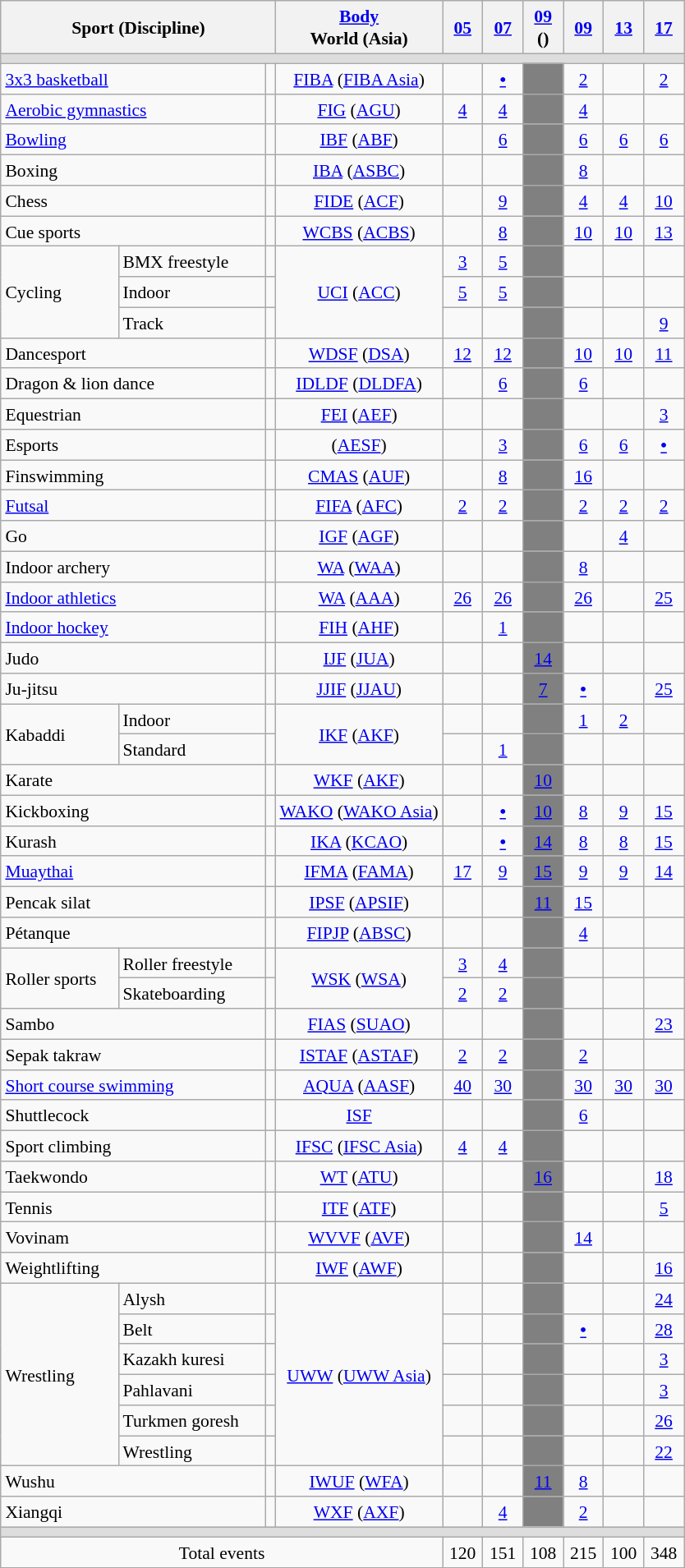<table class="wikitable" style="margin:0.5em auto;font-size:90%;line-height:1.25;text-align:center">
<tr>
<th colspan=3 style="width:15em">Sport (Discipline)</th>
<th><a href='#'>Body</a><br>World (Asia)</th>
<th style="width:1.80em"><a href='#'>05</a></th>
<th style="width:1.80em"><a href='#'>07</a></th>
<th style="width:1.80em"><a href='#'>09</a><br>()</th>
<th style="width:1.80em"><a href='#'>09</a></th>
<th style="width:1.80em"><a href='#'>13</a></th>
<th style="width:1.80em"><a href='#'>17</a></th>
</tr>
<tr bgcolor="#DDDDDD">
<td colspan=10 style="font-size:0.2em;line-height:1"> </td>
</tr>
<tr>
<td style="text-align:left" colspan=2><a href='#'>3x3 basketball</a></td>
<td></td>
<td><a href='#'>FIBA</a> (<a href='#'>FIBA Asia</a>)</td>
<td></td>
<td><strong><a href='#'>•</a></strong></td>
<td bgcolor=gray></td>
<td><a href='#'>2</a></td>
<td></td>
<td><a href='#'>2</a></td>
</tr>
<tr>
<td style="text-align:left" colspan=2><a href='#'>Aerobic gymnastics</a></td>
<td></td>
<td><a href='#'>FIG</a> (<a href='#'>AGU</a>)</td>
<td><a href='#'>4</a></td>
<td><a href='#'>4</a></td>
<td bgcolor=gray></td>
<td><a href='#'>4</a></td>
<td></td>
<td></td>
</tr>
<tr>
<td style="text-align:left" colspan=2><a href='#'>Bowling</a></td>
<td></td>
<td><a href='#'>IBF</a> (<a href='#'>ABF</a>)</td>
<td></td>
<td><a href='#'>6</a></td>
<td bgcolor=gray></td>
<td><a href='#'>6</a></td>
<td><a href='#'>6</a></td>
<td><a href='#'>6</a></td>
</tr>
<tr>
<td style="text-align:left" colspan=2>Boxing</td>
<td></td>
<td><a href='#'>IBA</a> (<a href='#'>ASBC</a>)</td>
<td></td>
<td></td>
<td bgcolor=gray></td>
<td><a href='#'>8</a></td>
<td></td>
<td></td>
</tr>
<tr>
<td style="text-align:left" colspan=2>Chess</td>
<td></td>
<td><a href='#'>FIDE</a> (<a href='#'>ACF</a>)</td>
<td></td>
<td><a href='#'>9</a></td>
<td bgcolor=gray></td>
<td><a href='#'>4</a></td>
<td><a href='#'>4</a></td>
<td><a href='#'>10</a></td>
</tr>
<tr>
<td style="text-align:left" colspan=2>Cue sports</td>
<td></td>
<td><a href='#'>WCBS</a> (<a href='#'>ACBS</a>)</td>
<td></td>
<td><a href='#'>8</a></td>
<td bgcolor=gray></td>
<td><a href='#'>10</a></td>
<td><a href='#'>10</a></td>
<td><a href='#'>13</a></td>
</tr>
<tr>
<td style="text-align:left" rowspan=3>Cycling</td>
<td style="text-align:left">BMX freestyle</td>
<td></td>
<td rowspan=3><a href='#'>UCI</a> (<a href='#'>ACC</a>)</td>
<td><a href='#'>3</a></td>
<td><a href='#'>5</a></td>
<td bgcolor=gray></td>
<td></td>
<td></td>
<td></td>
</tr>
<tr>
<td style="text-align:left">Indoor</td>
<td></td>
<td><a href='#'>5</a></td>
<td><a href='#'>5</a></td>
<td bgcolor=gray></td>
<td></td>
<td></td>
<td></td>
</tr>
<tr>
<td style="text-align:left">Track</td>
<td></td>
<td></td>
<td></td>
<td bgcolor=gray></td>
<td></td>
<td></td>
<td><a href='#'>9</a></td>
</tr>
<tr>
<td style="text-align:left" colspan=2>Dancesport</td>
<td></td>
<td><a href='#'>WDSF</a> (<a href='#'>DSA</a>)</td>
<td><a href='#'>12</a></td>
<td><a href='#'>12</a></td>
<td bgcolor=gray></td>
<td><a href='#'>10</a></td>
<td><a href='#'>10</a></td>
<td><a href='#'>11</a></td>
</tr>
<tr>
<td style="text-align:left" colspan=2>Dragon & lion dance</td>
<td></td>
<td><a href='#'>IDLDF</a> (<a href='#'>DLDFA</a>)</td>
<td></td>
<td><a href='#'>6</a></td>
<td bgcolor=gray></td>
<td><a href='#'>6</a></td>
<td></td>
<td></td>
</tr>
<tr>
<td style="text-align:left" colspan=2>Equestrian</td>
<td></td>
<td><a href='#'>FEI</a> (<a href='#'>AEF</a>)</td>
<td></td>
<td></td>
<td bgcolor=gray></td>
<td></td>
<td></td>
<td><a href='#'>3</a></td>
</tr>
<tr>
<td style="text-align:left" colspan=2>Esports</td>
<td></td>
<td>(<a href='#'>AESF</a>)</td>
<td></td>
<td><a href='#'>3</a></td>
<td bgcolor=gray></td>
<td><a href='#'>6</a></td>
<td><a href='#'>6</a></td>
<td><strong><a href='#'>•</a></strong></td>
</tr>
<tr>
<td style="text-align:left" colspan=2>Finswimming</td>
<td></td>
<td><a href='#'>CMAS</a> (<a href='#'>AUF</a>)</td>
<td></td>
<td><a href='#'>8</a></td>
<td bgcolor=gray></td>
<td><a href='#'>16</a></td>
<td></td>
<td></td>
</tr>
<tr>
<td style="text-align:left" colspan=2><a href='#'>Futsal</a></td>
<td></td>
<td><a href='#'>FIFA</a> (<a href='#'>AFC</a>)</td>
<td><a href='#'>2</a></td>
<td><a href='#'>2</a></td>
<td bgcolor=gray></td>
<td><a href='#'>2</a></td>
<td><a href='#'>2</a></td>
<td><a href='#'>2</a></td>
</tr>
<tr>
<td style="text-align:left" colspan=2>Go</td>
<td></td>
<td><a href='#'>IGF</a> (<a href='#'>AGF</a>)</td>
<td></td>
<td></td>
<td bgcolor=gray></td>
<td></td>
<td><a href='#'>4</a></td>
<td></td>
</tr>
<tr>
<td style="text-align:left" colspan=2>Indoor archery</td>
<td></td>
<td><a href='#'>WA</a> (<a href='#'>WAA</a>)</td>
<td></td>
<td></td>
<td bgcolor=gray></td>
<td><a href='#'>8</a></td>
<td></td>
<td></td>
</tr>
<tr>
<td style="text-align:left" colspan=2><a href='#'>Indoor athletics</a></td>
<td></td>
<td><a href='#'>WA</a> (<a href='#'>AAA</a>)</td>
<td><a href='#'>26</a></td>
<td><a href='#'>26</a></td>
<td bgcolor=gray></td>
<td><a href='#'>26</a></td>
<td></td>
<td><a href='#'>25</a></td>
</tr>
<tr>
<td style="text-align:left" colspan=2><a href='#'>Indoor hockey</a></td>
<td></td>
<td><a href='#'>FIH</a> (<a href='#'>AHF</a>)</td>
<td></td>
<td><a href='#'>1</a></td>
<td bgcolor=gray></td>
<td></td>
<td></td>
<td></td>
</tr>
<tr>
<td style="text-align:left" colspan=2>Judo</td>
<td></td>
<td><a href='#'>IJF</a> (<a href='#'>JUA</a>)</td>
<td></td>
<td></td>
<td bgcolor=gray><a href='#'>14</a></td>
<td></td>
<td></td>
<td></td>
</tr>
<tr>
<td style="text-align:left" colspan=2>Ju-jitsu</td>
<td></td>
<td><a href='#'>JJIF</a> (<a href='#'>JJAU</a>)</td>
<td></td>
<td></td>
<td bgcolor=gray><a href='#'>7</a></td>
<td><strong><a href='#'>•</a></strong></td>
<td></td>
<td><a href='#'>25</a></td>
</tr>
<tr>
<td style="text-align:left" rowspan=2>Kabaddi</td>
<td style="text-align:left">Indoor</td>
<td></td>
<td rowspan=2><a href='#'>IKF</a> (<a href='#'>AKF</a>)</td>
<td></td>
<td></td>
<td bgcolor=gray></td>
<td><a href='#'>1</a></td>
<td><a href='#'>2</a></td>
<td></td>
</tr>
<tr>
<td style="text-align:left">Standard</td>
<td></td>
<td></td>
<td><a href='#'>1</a></td>
<td bgcolor=gray></td>
<td></td>
<td></td>
<td></td>
</tr>
<tr>
<td style="text-align:left" colspan=2>Karate</td>
<td></td>
<td><a href='#'>WKF</a> (<a href='#'>AKF</a>)</td>
<td></td>
<td></td>
<td bgcolor=gray><a href='#'>10</a></td>
<td></td>
<td></td>
<td></td>
</tr>
<tr>
<td style="text-align:left" colspan=2>Kickboxing</td>
<td></td>
<td><a href='#'>WAKO</a> (<a href='#'>WAKO Asia</a>)</td>
<td></td>
<td><strong><a href='#'>•</a></strong></td>
<td bgcolor=gray><a href='#'>10</a></td>
<td><a href='#'>8</a></td>
<td><a href='#'>9</a></td>
<td><a href='#'>15</a></td>
</tr>
<tr>
<td style="text-align:left" colspan=2>Kurash</td>
<td></td>
<td><a href='#'>IKA</a> (<a href='#'>KCAO</a>)</td>
<td></td>
<td><strong><a href='#'>•</a></strong></td>
<td bgcolor=gray><a href='#'>14</a></td>
<td><a href='#'>8</a></td>
<td><a href='#'>8</a></td>
<td><a href='#'>15</a></td>
</tr>
<tr>
<td style="text-align:left" colspan=2><a href='#'>Muaythai</a></td>
<td></td>
<td><a href='#'>IFMA</a> (<a href='#'>FAMA</a>)</td>
<td><a href='#'>17</a></td>
<td><a href='#'>9</a></td>
<td bgcolor=gray><a href='#'>15</a></td>
<td><a href='#'>9</a></td>
<td><a href='#'>9</a></td>
<td><a href='#'>14</a></td>
</tr>
<tr>
<td style="text-align:left" colspan=2>Pencak silat</td>
<td></td>
<td><a href='#'>IPSF</a> (<a href='#'>APSIF</a>)</td>
<td></td>
<td></td>
<td bgcolor=gray><a href='#'>11</a></td>
<td><a href='#'>15</a></td>
<td></td>
<td></td>
</tr>
<tr>
<td style="text-align:left" colspan=2>Pétanque</td>
<td></td>
<td><a href='#'>FIPJP</a> (<a href='#'>ABSC</a>)</td>
<td></td>
<td></td>
<td bgcolor=gray></td>
<td><a href='#'>4</a></td>
<td></td>
<td></td>
</tr>
<tr>
<td style="text-align:left" rowspan=2>Roller sports</td>
<td style="text-align:left">Roller freestyle</td>
<td></td>
<td rowspan=2><a href='#'>WSK</a> (<a href='#'>WSA</a>)</td>
<td><a href='#'>3</a></td>
<td><a href='#'>4</a></td>
<td bgcolor=gray></td>
<td></td>
<td></td>
<td></td>
</tr>
<tr>
<td style="text-align:left">Skateboarding</td>
<td></td>
<td><a href='#'>2</a></td>
<td><a href='#'>2</a></td>
<td bgcolor=gray></td>
<td></td>
<td></td>
<td></td>
</tr>
<tr>
<td style="text-align:left" colspan=2>Sambo</td>
<td></td>
<td><a href='#'>FIAS</a> (<a href='#'>SUAO</a>)</td>
<td></td>
<td></td>
<td bgcolor=gray></td>
<td></td>
<td></td>
<td><a href='#'>23</a></td>
</tr>
<tr>
<td style="text-align:left" colspan=2>Sepak takraw</td>
<td></td>
<td><a href='#'>ISTAF</a> (<a href='#'>ASTAF</a>)</td>
<td><a href='#'>2</a></td>
<td><a href='#'>2</a></td>
<td bgcolor=gray></td>
<td><a href='#'>2</a></td>
<td></td>
<td></td>
</tr>
<tr>
<td style="text-align:left" colspan=2><a href='#'>Short course swimming</a></td>
<td></td>
<td><a href='#'>AQUA</a> (<a href='#'>AASF</a>)</td>
<td><a href='#'>40</a></td>
<td><a href='#'>30</a></td>
<td bgcolor=gray></td>
<td><a href='#'>30</a></td>
<td><a href='#'>30</a></td>
<td><a href='#'>30</a></td>
</tr>
<tr>
<td style="text-align:left" colspan=2>Shuttlecock</td>
<td></td>
<td><a href='#'>ISF</a></td>
<td></td>
<td></td>
<td bgcolor=gray></td>
<td><a href='#'>6</a></td>
<td></td>
<td></td>
</tr>
<tr>
<td style="text-align:left" colspan=2>Sport climbing</td>
<td></td>
<td><a href='#'>IFSC</a> (<a href='#'>IFSC Asia</a>)</td>
<td><a href='#'>4</a></td>
<td><a href='#'>4</a></td>
<td bgcolor=gray></td>
<td></td>
<td></td>
<td></td>
</tr>
<tr>
<td style="text-align:left" colspan=2>Taekwondo</td>
<td></td>
<td><a href='#'>WT</a> (<a href='#'>ATU</a>)</td>
<td></td>
<td></td>
<td bgcolor=gray><a href='#'>16</a></td>
<td></td>
<td></td>
<td><a href='#'>18</a></td>
</tr>
<tr>
<td style="text-align:left" colspan=2>Tennis</td>
<td></td>
<td><a href='#'>ITF</a> (<a href='#'>ATF</a>)</td>
<td></td>
<td></td>
<td bgcolor=gray></td>
<td></td>
<td></td>
<td><a href='#'>5</a></td>
</tr>
<tr>
<td style="text-align:left" colspan=2>Vovinam</td>
<td></td>
<td><a href='#'>WVVF</a> (<a href='#'>AVF</a>)</td>
<td></td>
<td></td>
<td bgcolor=gray></td>
<td><a href='#'>14</a></td>
<td></td>
<td></td>
</tr>
<tr>
<td style="text-align:left" colspan=2>Weightlifting</td>
<td></td>
<td><a href='#'>IWF</a> (<a href='#'>AWF</a>)</td>
<td></td>
<td></td>
<td bgcolor=gray></td>
<td></td>
<td></td>
<td><a href='#'>16</a></td>
</tr>
<tr>
<td style="text-align:left" rowspan=6>Wrestling</td>
<td style="text-align:left">Alysh</td>
<td></td>
<td rowspan=6><a href='#'>UWW</a> (<a href='#'>UWW Asia</a>)</td>
<td></td>
<td></td>
<td bgcolor=gray></td>
<td></td>
<td></td>
<td><a href='#'>24</a></td>
</tr>
<tr>
<td style="text-align:left">Belt</td>
<td></td>
<td></td>
<td></td>
<td bgcolor=gray></td>
<td><strong><a href='#'>•</a></strong></td>
<td></td>
<td><a href='#'>28</a></td>
</tr>
<tr>
<td style="text-align:left">Kazakh kuresi</td>
<td></td>
<td></td>
<td></td>
<td bgcolor=gray></td>
<td></td>
<td></td>
<td><a href='#'>3</a></td>
</tr>
<tr>
<td style="text-align:left">Pahlavani</td>
<td></td>
<td></td>
<td></td>
<td bgcolor=gray></td>
<td></td>
<td></td>
<td><a href='#'>3</a></td>
</tr>
<tr>
<td style="text-align:left">Turkmen goresh</td>
<td></td>
<td></td>
<td></td>
<td bgcolor=gray></td>
<td></td>
<td></td>
<td><a href='#'>26</a></td>
</tr>
<tr>
<td style="text-align:left">Wrestling</td>
<td></td>
<td></td>
<td></td>
<td bgcolor=gray></td>
<td></td>
<td></td>
<td><a href='#'>22</a></td>
</tr>
<tr>
<td style="text-align:left" colspan=2>Wushu</td>
<td></td>
<td><a href='#'>IWUF</a> (<a href='#'>WFA</a>)</td>
<td></td>
<td></td>
<td bgcolor=gray><a href='#'>11</a></td>
<td><a href='#'>8</a></td>
<td></td>
<td></td>
</tr>
<tr>
<td style="text-align:left" colspan=2>Xiangqi</td>
<td></td>
<td><a href='#'>WXF</a> (<a href='#'>AXF</a>)</td>
<td></td>
<td><a href='#'>4</a></td>
<td bgcolor=gray></td>
<td><a href='#'>2</a></td>
<td></td>
<td></td>
</tr>
<tr bgcolor="#DDDDDD">
<td colspan=10 style="font-size:0.2em;line-height:1"> </td>
</tr>
<tr>
<td colspan=4>Total events</td>
<td>120</td>
<td>151</td>
<td>108</td>
<td>215</td>
<td>100</td>
<td>348</td>
</tr>
</table>
